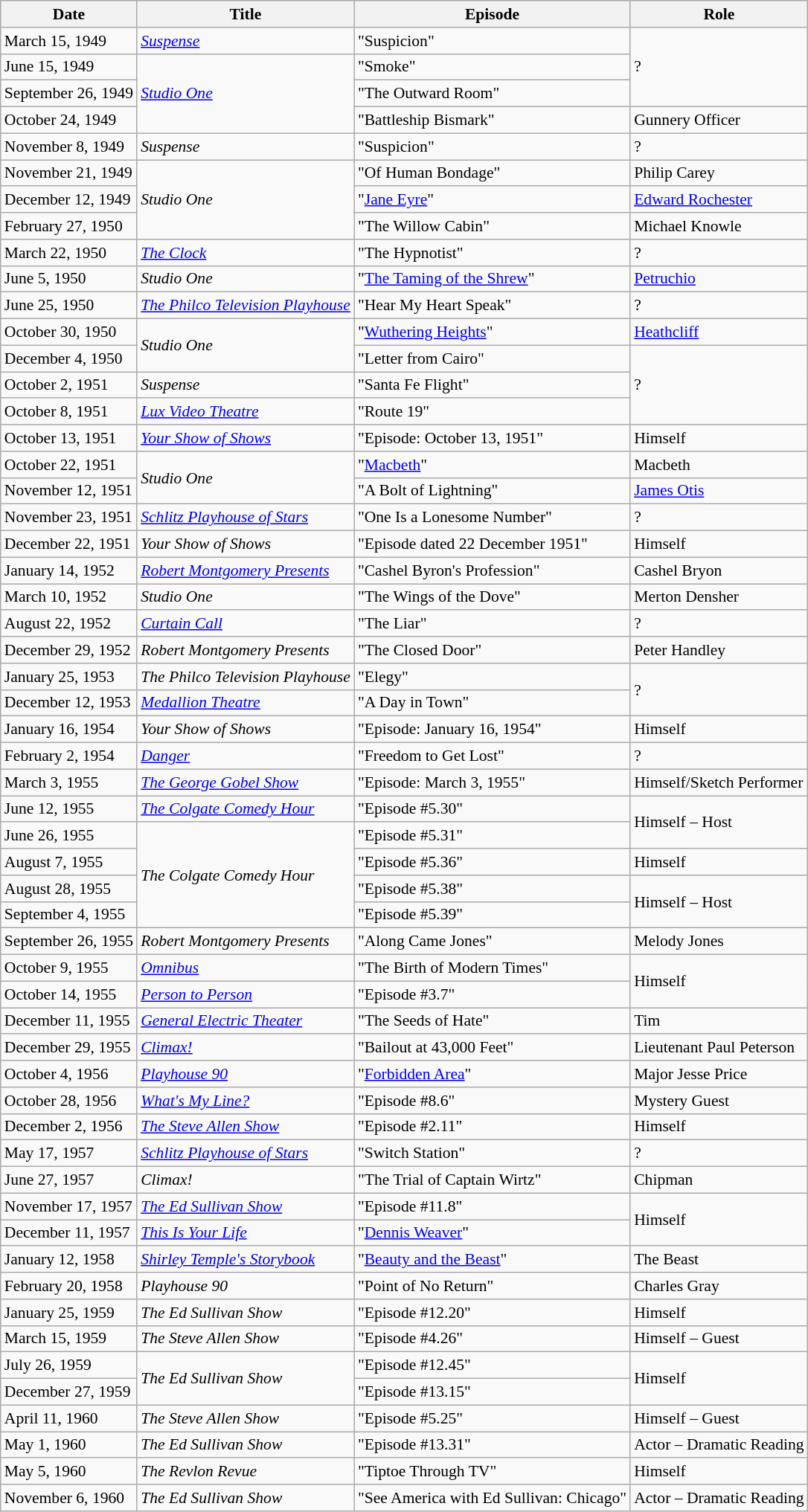<table class="wikitable" style="font-size:90%;">
<tr>
<th>Date</th>
<th>Title</th>
<th>Episode</th>
<th>Role</th>
</tr>
<tr>
<td>March 15, 1949</td>
<td><em><a href='#'>Suspense</a></em></td>
<td>"Suspicion"</td>
<td rowspan="3">?</td>
</tr>
<tr>
<td>June 15, 1949</td>
<td rowspan="3"><em><a href='#'>Studio One</a></em></td>
<td>"Smoke"</td>
</tr>
<tr>
<td>September 26, 1949</td>
<td>"The Outward Room"</td>
</tr>
<tr>
<td>October 24, 1949</td>
<td>"Battleship Bismark"</td>
<td>Gunnery Officer</td>
</tr>
<tr>
<td>November 8, 1949</td>
<td><em>Suspense</em></td>
<td>"Suspicion"</td>
<td>?</td>
</tr>
<tr>
<td>November 21, 1949</td>
<td rowspan="3"><em>Studio One</em></td>
<td>"Of Human Bondage"</td>
<td>Philip Carey</td>
</tr>
<tr>
<td>December 12, 1949</td>
<td>"<a href='#'>Jane Eyre</a>"</td>
<td><a href='#'>Edward Rochester</a></td>
</tr>
<tr>
<td>February 27, 1950</td>
<td>"The Willow Cabin"</td>
<td>Michael Knowle</td>
</tr>
<tr>
<td>March 22, 1950</td>
<td><em><a href='#'>The Clock</a></em></td>
<td>"The Hypnotist"</td>
<td>?</td>
</tr>
<tr>
<td>June 5, 1950</td>
<td><em>Studio One</em></td>
<td>"<a href='#'>The Taming of the Shrew</a>"</td>
<td><a href='#'>Petruchio</a></td>
</tr>
<tr>
<td>June 25, 1950</td>
<td><em><a href='#'>The Philco Television Playhouse</a></em></td>
<td>"Hear My Heart Speak"</td>
<td>?</td>
</tr>
<tr>
<td>October 30, 1950</td>
<td rowspan="2"><em>Studio One</em></td>
<td>"<a href='#'>Wuthering Heights</a>"</td>
<td><a href='#'>Heathcliff</a></td>
</tr>
<tr>
<td>December 4, 1950</td>
<td>"Letter from Cairo"</td>
<td rowspan="3">?</td>
</tr>
<tr>
<td>October 2, 1951</td>
<td><em>Suspense</em></td>
<td>"Santa Fe Flight"</td>
</tr>
<tr>
<td>October 8, 1951</td>
<td><em><a href='#'>Lux Video Theatre</a></em></td>
<td>"Route 19"</td>
</tr>
<tr>
<td>October 13, 1951</td>
<td><em><a href='#'>Your Show of Shows</a></em></td>
<td>"Episode: October 13, 1951"</td>
<td>Himself</td>
</tr>
<tr>
<td>October 22, 1951</td>
<td rowspan="2"><em>Studio One</em></td>
<td>"<a href='#'>Macbeth</a>"</td>
<td>Macbeth</td>
</tr>
<tr>
<td>November 12, 1951</td>
<td>"A Bolt of Lightning"</td>
<td><a href='#'>James Otis</a></td>
</tr>
<tr>
<td>November 23, 1951</td>
<td><em><a href='#'>Schlitz Playhouse of Stars</a></em></td>
<td>"One Is a Lonesome Number"</td>
<td>?</td>
</tr>
<tr>
<td>December 22, 1951</td>
<td><em>Your Show of Shows</em></td>
<td>"Episode dated 22 December 1951"</td>
<td>Himself</td>
</tr>
<tr>
<td>January 14, 1952</td>
<td><em><a href='#'>Robert Montgomery Presents</a></em></td>
<td>"Cashel Byron's Profession"</td>
<td>Cashel Bryon</td>
</tr>
<tr>
<td>March 10, 1952</td>
<td><em>Studio One</em></td>
<td>"The Wings of the Dove"</td>
<td>Merton Densher</td>
</tr>
<tr>
<td>August 22, 1952</td>
<td><em><a href='#'>Curtain Call</a></em></td>
<td>"The Liar"</td>
<td>?</td>
</tr>
<tr>
<td>December 29, 1952</td>
<td><em>Robert Montgomery Presents</em></td>
<td>"The Closed Door"</td>
<td>Peter Handley</td>
</tr>
<tr>
<td>January 25, 1953</td>
<td><em>The Philco Television Playhouse</em></td>
<td>"Elegy"</td>
<td rowspan="2">?</td>
</tr>
<tr>
<td>December 12, 1953</td>
<td><em><a href='#'>Medallion Theatre</a></em></td>
<td>"A Day in Town"</td>
</tr>
<tr>
<td>January 16, 1954</td>
<td><em>Your Show of Shows</em></td>
<td>"Episode: January 16, 1954"</td>
<td>Himself</td>
</tr>
<tr>
<td>February 2, 1954</td>
<td><em><a href='#'>Danger</a></em></td>
<td>"Freedom to Get Lost"</td>
<td>?</td>
</tr>
<tr>
<td>March 3, 1955</td>
<td><em><a href='#'>The George Gobel Show</a></em></td>
<td>"Episode: March 3, 1955"</td>
<td>Himself/Sketch Performer</td>
</tr>
<tr>
<td>June 12, 1955</td>
<td><em><a href='#'>The Colgate Comedy Hour</a></em></td>
<td>"Episode #5.30"</td>
<td rowspan="2">Himself – Host</td>
</tr>
<tr>
<td>June 26, 1955</td>
<td rowspan="4"><em>The Colgate Comedy Hour</em></td>
<td>"Episode #5.31"</td>
</tr>
<tr>
<td>August 7, 1955</td>
<td>"Episode #5.36"</td>
<td>Himself</td>
</tr>
<tr>
<td>August 28, 1955</td>
<td>"Episode #5.38"</td>
<td rowspan="2">Himself – Host</td>
</tr>
<tr>
<td>September 4, 1955</td>
<td>"Episode #5.39"</td>
</tr>
<tr>
<td>September 26, 1955</td>
<td><em>Robert Montgomery Presents</em></td>
<td>"Along Came Jones"</td>
<td>Melody Jones</td>
</tr>
<tr>
<td>October 9, 1955</td>
<td><em><a href='#'>Omnibus</a></em></td>
<td>"The Birth of Modern Times"</td>
<td rowspan="2">Himself</td>
</tr>
<tr>
<td>October 14, 1955</td>
<td><em><a href='#'>Person to Person</a></em></td>
<td>"Episode #3.7"</td>
</tr>
<tr>
<td>December 11, 1955</td>
<td><em><a href='#'>General Electric Theater</a></em></td>
<td>"The Seeds of Hate"</td>
<td>Tim</td>
</tr>
<tr>
<td>December 29, 1955</td>
<td><em><a href='#'>Climax!</a></em></td>
<td>"Bailout at 43,000 Feet"</td>
<td>Lieutenant Paul Peterson</td>
</tr>
<tr>
<td>October 4, 1956</td>
<td><em><a href='#'>Playhouse 90</a></em></td>
<td>"<a href='#'>Forbidden Area</a>"</td>
<td>Major Jesse Price</td>
</tr>
<tr>
<td>October 28, 1956</td>
<td><em><a href='#'>What's My Line?</a></em></td>
<td>"Episode #8.6"</td>
<td>Mystery Guest</td>
</tr>
<tr>
<td>December 2, 1956</td>
<td><em><a href='#'>The Steve Allen Show</a></em></td>
<td>"Episode #2.11"</td>
<td>Himself</td>
</tr>
<tr>
<td>May 17, 1957</td>
<td><em><a href='#'>Schlitz Playhouse of Stars</a></em></td>
<td>"Switch Station"</td>
<td>?</td>
</tr>
<tr>
<td>June 27, 1957</td>
<td><em>Climax!</em></td>
<td>"The Trial of Captain Wirtz"</td>
<td>Chipman</td>
</tr>
<tr>
<td>November 17, 1957</td>
<td><em><a href='#'>The Ed Sullivan Show</a></em></td>
<td>"Episode #11.8"</td>
<td rowspan="2">Himself</td>
</tr>
<tr>
<td>December 11, 1957</td>
<td><em><a href='#'>This Is Your Life</a></em></td>
<td>"<a href='#'>Dennis Weaver</a>"</td>
</tr>
<tr>
<td>January 12, 1958</td>
<td><em><a href='#'>Shirley Temple's Storybook</a></em></td>
<td>"<a href='#'>Beauty and the Beast</a>"</td>
<td>The Beast</td>
</tr>
<tr>
<td>February 20, 1958</td>
<td><em>Playhouse 90</em></td>
<td>"Point of No Return"</td>
<td>Charles Gray</td>
</tr>
<tr>
<td>January 25, 1959</td>
<td><em>The Ed Sullivan Show</em></td>
<td>"Episode #12.20"</td>
<td>Himself</td>
</tr>
<tr>
<td>March 15, 1959</td>
<td><em>The Steve Allen Show</em></td>
<td>"Episode #4.26"</td>
<td>Himself – Guest</td>
</tr>
<tr>
<td>July 26, 1959</td>
<td rowspan="2"><em>The Ed Sullivan Show</em></td>
<td>"Episode #12.45"</td>
<td rowspan="2">Himself</td>
</tr>
<tr>
<td>December 27, 1959</td>
<td>"Episode #13.15"</td>
</tr>
<tr>
<td>April 11, 1960</td>
<td><em>The Steve Allen Show</em></td>
<td>"Episode #5.25"</td>
<td>Himself – Guest</td>
</tr>
<tr>
<td>May 1, 1960</td>
<td><em>The Ed Sullivan Show</em></td>
<td>"Episode #13.31"</td>
<td>Actor – Dramatic Reading</td>
</tr>
<tr>
<td>May 5, 1960</td>
<td><em>The Revlon Revue</em></td>
<td>"Tiptoe Through TV"</td>
<td>Himself</td>
</tr>
<tr>
<td>November 6, 1960</td>
<td><em>The Ed Sullivan Show</em></td>
<td>"See America with Ed Sullivan: Chicago"</td>
<td>Actor – Dramatic Reading</td>
</tr>
</table>
